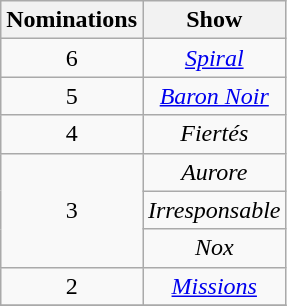<table class="wikitable sortable" style="text-align: center; max-width:29em">
<tr>
<th scope="col">Nominations</th>
<th scope="col">Show</th>
</tr>
<tr>
<td scope="row" rowspan="1">6</td>
<td><em><a href='#'>Spiral</a></em></td>
</tr>
<tr>
<td scope="row" rowspan="1">5</td>
<td><em><a href='#'>Baron Noir</a></em></td>
</tr>
<tr>
<td scope="row" rowspan="1">4</td>
<td><em>Fiertés</em></td>
</tr>
<tr>
<td scope="row" rowspan="3">3</td>
<td><em>Aurore</em></td>
</tr>
<tr>
<td><em>Irresponsable</em></td>
</tr>
<tr>
<td><em>Nox</em></td>
</tr>
<tr>
<td scope="row" rowspan="1">2</td>
<td><em><a href='#'>Missions</a></em></td>
</tr>
<tr>
</tr>
</table>
